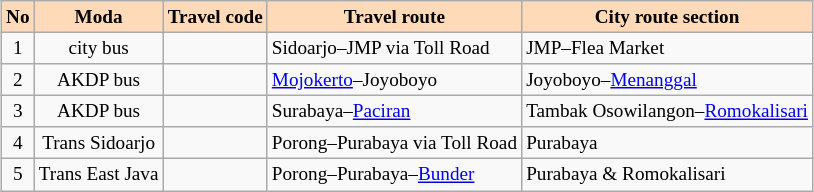<table class="wikitable sortable" style="margin:1em auto; font-size:80%; style="float:center;" state="expanded">
<tr>
<th style="background-color:#ffdab9;">No</th>
<th style="background-color:#ffdab9;">Moda</th>
<th style="background-color:#ffdab9;">Travel code</th>
<th style="background-color:#ffdab9;">Travel route</th>
<th style="background-color:#ffdab9;">City route section</th>
</tr>
<tr>
<td align="center">1</td>
<td align="center">city bus</td>
<td align="center"> </td>
<td>Sidoarjo–JMP via Toll Road</td>
<td>JMP–Flea Market</td>
</tr>
<tr>
<td align="center">2</td>
<td align="center">AKDP bus</td>
<td align="center"></td>
<td><a href='#'>Mojokerto</a>–Joyoboyo</td>
<td>Joyoboyo–<a href='#'>Menanggal</a></td>
</tr>
<tr>
<td align="center">3</td>
<td align="center">AKDP bus</td>
<td align="center"></td>
<td>Surabaya–<a href='#'>Paciran</a></td>
<td>Tambak Osowilangon–<a href='#'>Romokalisari</a></td>
</tr>
<tr>
<td align="center">4</td>
<td align="center">Trans Sidoarjo</td>
<td align="center"></td>
<td>Porong–Purabaya via Toll Road</td>
<td>Purabaya</td>
</tr>
<tr>
<td align="center">5</td>
<td align="center">Trans East Java</td>
<td align="center"></td>
<td>Porong–Purabaya–<a href='#'>Bunder</a></td>
<td>Purabaya & Romokalisari</td>
</tr>
</table>
